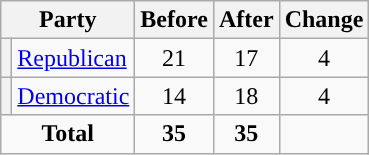<table class="wikitable" style="text-align:center;">
<tr>
<th colspan="2">Party</th>
<th>Before</th>
<th>After</th>
<th>Change</th>
</tr>
<tr>
<th style="background-color:"></th>
<td style="text-align:left;"><a href='#'>Republican</a></td>
<td>21</td>
<td>17</td>
<td> 4</td>
</tr>
<tr>
<th style="background-color:"></th>
<td style="text-align:left;"><a href='#'>Democratic</a></td>
<td>14</td>
<td>18</td>
<td> 4</td>
</tr>
<tr>
<td colspan="2"><strong>Total</strong></td>
<td><strong>35</strong></td>
<td><strong>35</strong></td>
<td></td>
</tr>
</table>
